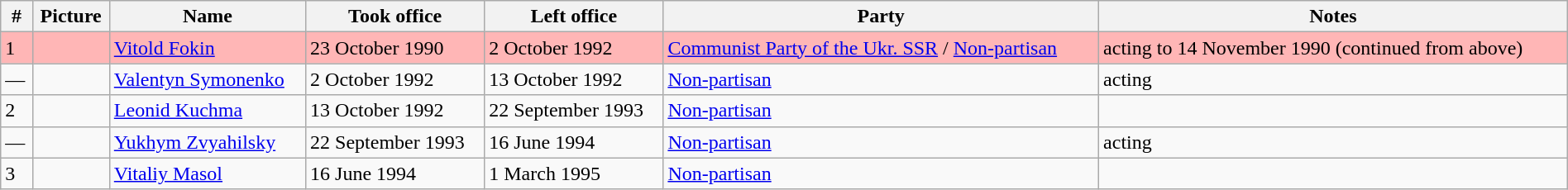<table class="wikitable" width="100%">
<tr>
<th>#</th>
<th>Picture</th>
<th>Name</th>
<th>Took office</th>
<th>Left office</th>
<th>Party</th>
<th>Notes</th>
</tr>
<tr bgcolor="#FFB6B6">
<td>1</td>
<td></td>
<td><a href='#'>Vitold Fokin</a></td>
<td>23 October 1990</td>
<td>2 October 1992</td>
<td><a href='#'>Communist Party of the Ukr. SSR</a> / <a href='#'>Non-partisan</a></td>
<td>acting to 14 November 1990 (continued from above)</td>
</tr>
<tr>
<td>—</td>
<td></td>
<td><a href='#'>Valentyn Symonenko</a></td>
<td>2 October 1992</td>
<td>13 October 1992</td>
<td><a href='#'>Non-partisan</a></td>
<td>acting</td>
</tr>
<tr>
<td>2</td>
<td></td>
<td><a href='#'>Leonid Kuchma</a></td>
<td>13 October 1992</td>
<td>22 September 1993</td>
<td><a href='#'>Non-partisan</a></td>
<td></td>
</tr>
<tr>
<td>—</td>
<td></td>
<td><a href='#'>Yukhym Zvyahilsky</a></td>
<td>22 September 1993</td>
<td>16 June 1994</td>
<td><a href='#'>Non-partisan</a></td>
<td>acting</td>
</tr>
<tr>
<td>3</td>
<td></td>
<td><a href='#'>Vitaliy Masol</a></td>
<td>16 June 1994</td>
<td>1 March 1995</td>
<td><a href='#'>Non-partisan</a></td>
<td></td>
</tr>
</table>
